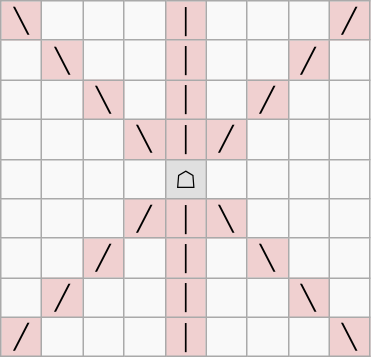<table border="1" class="wikitable">
<tr align=center>
<td width="20" style="background:#f0d0d0;">╲</td>
<td width="20"> </td>
<td width="20"> </td>
<td width="20"> </td>
<td width="20" style="background:#f0d0d0;">│</td>
<td width="20"> </td>
<td width="20"> </td>
<td width="20"> </td>
<td width="20" style="background:#f0d0d0;">╱</td>
</tr>
<tr align=center>
<td> </td>
<td style="background:#f0d0d0;">╲</td>
<td> </td>
<td> </td>
<td style="background:#f0d0d0;">│</td>
<td> </td>
<td> </td>
<td style="background:#f0d0d0;">╱</td>
<td> </td>
</tr>
<tr align=center>
<td> </td>
<td> </td>
<td style="background:#f0d0d0;">╲</td>
<td> </td>
<td style="background:#f0d0d0;">│</td>
<td> </td>
<td style="background:#f0d0d0;">╱</td>
<td> </td>
<td> </td>
</tr>
<tr align=center>
<td> </td>
<td> </td>
<td> </td>
<td style="background:#f0d0d0;">╲</td>
<td style="background:#f0d0d0;">│</td>
<td style="background:#f0d0d0;">╱</td>
<td> </td>
<td> </td>
<td> </td>
</tr>
<tr align=center>
<td> </td>
<td> </td>
<td> </td>
<td> </td>
<td style="background:#e0e0e0;">☖</td>
<td> </td>
<td> </td>
<td> </td>
<td> </td>
</tr>
<tr align=center>
<td> </td>
<td> </td>
<td> </td>
<td style="background:#f0d0d0;">╱</td>
<td style="background:#f0d0d0;">│</td>
<td style="background:#f0d0d0;">╲</td>
<td> </td>
<td> </td>
<td> </td>
</tr>
<tr align=center>
<td> </td>
<td> </td>
<td style="background:#f0d0d0;">╱</td>
<td> </td>
<td style="background:#f0d0d0;">│</td>
<td> </td>
<td style="background:#f0d0d0;">╲</td>
<td> </td>
<td> </td>
</tr>
<tr align=center>
<td> </td>
<td style="background:#f0d0d0;">╱</td>
<td> </td>
<td> </td>
<td style="background:#f0d0d0;">│</td>
<td> </td>
<td> </td>
<td style="background:#f0d0d0;">╲</td>
<td> </td>
</tr>
<tr align=center>
<td style="background:#f0d0d0;">╱</td>
<td> </td>
<td> </td>
<td> </td>
<td style="background:#f0d0d0;">│</td>
<td> </td>
<td> </td>
<td> </td>
<td style="background:#f0d0d0;">╲</td>
</tr>
</table>
